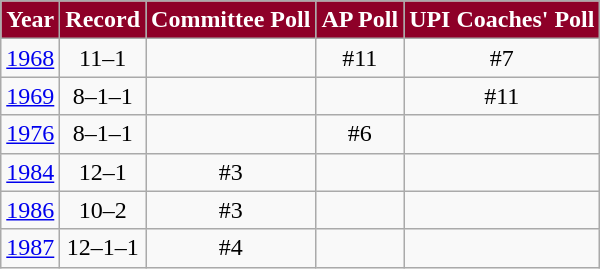<table class="wikitable" style="text-align:center">
<tr>
<th style="background:#8e0028; color:white;">Year</th>
<th style="background:#8e0028; color:white;">Record</th>
<th style="background:#8e0028; color:white;">Committee Poll</th>
<th style="background:#8e0028; color:white;">AP Poll</th>
<th style="background:#8e0028; color:white;">UPI Coaches' Poll</th>
</tr>
<tr>
<td><a href='#'>1968</a></td>
<td>11–1</td>
<td></td>
<td>#11</td>
<td>#7</td>
</tr>
<tr>
<td><a href='#'>1969</a></td>
<td>8–1–1</td>
<td></td>
<td></td>
<td>#11</td>
</tr>
<tr>
<td><a href='#'>1976</a></td>
<td>8–1–1</td>
<td></td>
<td>#6</td>
<td></td>
</tr>
<tr>
<td><a href='#'>1984</a></td>
<td>12–1</td>
<td>#3</td>
<td></td>
<td></td>
</tr>
<tr>
<td><a href='#'>1986</a></td>
<td>10–2</td>
<td>#3</td>
<td></td>
<td></td>
</tr>
<tr>
<td><a href='#'>1987</a></td>
<td>12–1–1</td>
<td>#4</td>
<td></td>
<td></td>
</tr>
</table>
